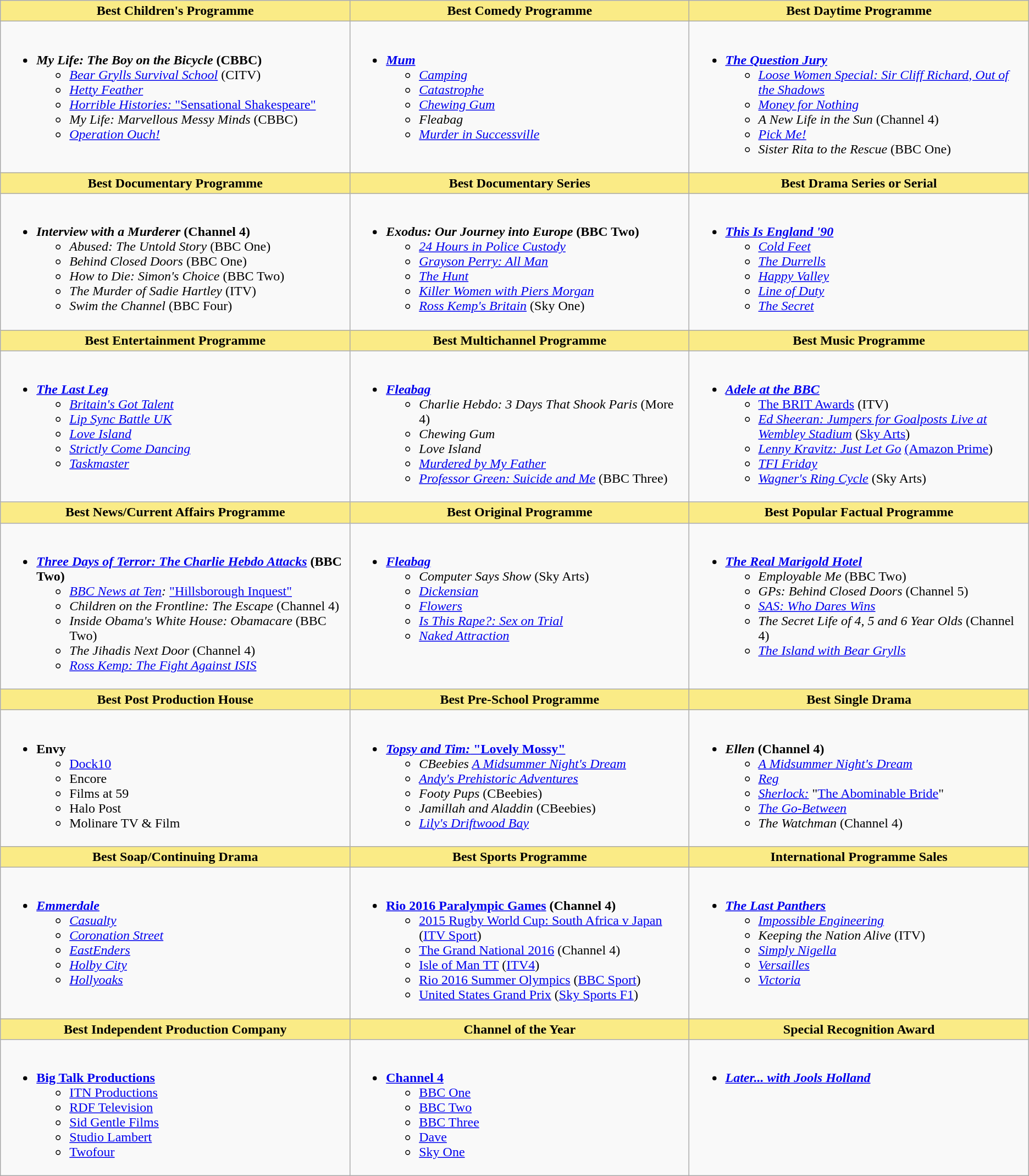<table class=wikitable style=font-size:100%>
<tr>
<th style="background:#FAEB86;" width="34%">Best Children's Programme</th>
<th style="background:#FAEB86;" width="33%">Best Comedy Programme</th>
<th style="background:#FAEB86;" width="33%">Best Daytime Programme</th>
</tr>
<tr>
<td valign="top"><br><ul><li><strong><em>My Life: The Boy on the Bicycle</em></strong> <strong>(CBBC)</strong><ul><li><em><a href='#'>Bear Grylls Survival School</a></em> (CITV)</li><li><em><a href='#'>Hetty Feather</a></em></li><li><a href='#'><em>Horrible Histories:</em> "Sensational Shakespeare"</a></li><li><em>My Life: Marvellous Messy Minds</em> (CBBC)</li><li><em><a href='#'>Operation Ouch!</a></em></li></ul></li></ul></td>
<td valign="top"><br><ul><li><strong><em><a href='#'>Mum</a></em></strong><ul><li><em><a href='#'>Camping</a></em></li><li><em><a href='#'>Catastrophe</a></em></li><li><em><a href='#'>Chewing Gum</a></em></li><li><em>Fleabag</em></li><li><em><a href='#'>Murder in Successville</a></em></li></ul></li></ul></td>
<td valign="top"><br><ul><li><strong><em><a href='#'>The Question Jury</a></em></strong><ul><li><em><a href='#'>Loose Women Special: Sir Cliff Richard, Out of the Shadows</a></em></li><li><em><a href='#'>Money for Nothing</a></em></li><li><em>A New Life in the Sun</em> (Channel 4)</li><li><em><a href='#'>Pick Me!</a></em></li><li><em>Sister Rita to the Rescue</em> (BBC One)</li></ul></li></ul></td>
</tr>
<tr>
<th style="background:#FAEB86;" width="34%">Best Documentary Programme</th>
<th style="background:#FAEB86;" width="33%">Best Documentary Series</th>
<th style="background:#FAEB86;" width="33%">Best Drama Series or Serial</th>
</tr>
<tr>
<td valign="top"><br><ul><li><strong><em>Interview with a Murderer</em></strong> <strong>(Channel 4)</strong><ul><li><em>Abused: The Untold Story</em> (BBC One)</li><li><em>Behind Closed Doors</em> (BBC One)</li><li><em>How to Die: Simon's Choice</em> (BBC Two)</li><li><em>The Murder of Sadie Hartley</em> (ITV)</li><li><em>Swim the Channel</em> (BBC Four)</li></ul></li></ul></td>
<td valign="top"><br><ul><li><strong><em>Exodus: Our Journey into Europe</em></strong> <strong>(BBC Two)</strong><ul><li><em><a href='#'>24 Hours in Police Custody</a></em></li><li><em><a href='#'>Grayson Perry: All Man</a></em></li><li><em><a href='#'>The Hunt</a></em></li><li><em><a href='#'>Killer Women with Piers Morgan</a></em></li><li><em><a href='#'>Ross Kemp's Britain</a></em> (Sky One)</li></ul></li></ul></td>
<td valign="top"><br><ul><li><strong><em><a href='#'>This Is England '90</a></em></strong><ul><li><em><a href='#'>Cold Feet</a></em></li><li><em><a href='#'>The Durrells</a></em></li><li><em><a href='#'>Happy Valley</a></em></li><li><em><a href='#'>Line of Duty</a></em></li><li><em><a href='#'>The Secret</a></em></li></ul></li></ul></td>
</tr>
<tr>
<th style="background:#FAEB86;" width="34%">Best Entertainment Programme</th>
<th style="background:#FAEB86;" width="33%">Best Multichannel Programme</th>
<th style="background:#FAEB86;" width="33%">Best Music Programme</th>
</tr>
<tr>
<td valign="top"><br><ul><li><strong><em><a href='#'>The Last Leg</a></em></strong><ul><li><em><a href='#'>Britain's Got Talent</a></em></li><li><em><a href='#'>Lip Sync Battle UK</a></em></li><li><em><a href='#'>Love Island</a></em></li><li><em><a href='#'>Strictly Come Dancing</a></em></li><li><em><a href='#'>Taskmaster</a></em></li></ul></li></ul></td>
<td valign="top"><br><ul><li><strong><em><a href='#'>Fleabag</a></em></strong><ul><li><em>Charlie Hebdo: 3 Days That Shook Paris</em> (More 4)</li><li><em>Chewing Gum</em></li><li><em>Love Island</em></li><li><em><a href='#'>Murdered by My Father</a></em></li><li><em><a href='#'>Professor Green: Suicide and Me</a></em> (BBC Three)</li></ul></li></ul></td>
<td valign="top"><br><ul><li><strong><em><a href='#'>Adele at the BBC</a></em></strong><ul><li><a href='#'>The BRIT Awards</a> (ITV)</li><li><em><a href='#'>Ed Sheeran: Jumpers for Goalposts Live at Wembley Stadium</a></em> (<a href='#'>Sky Arts</a>)</li><li><em><a href='#'>Lenny Kravitz: Just Let Go</a></em> <a href='#'>(Amazon Prime</a>)</li><li><em><a href='#'>TFI Friday</a></em></li><li><em><a href='#'>Wagner's Ring Cycle</a></em> (Sky Arts)</li></ul></li></ul></td>
</tr>
<tr>
<th style="background:#FAEB86;" width="34%">Best News/Current Affairs Programme</th>
<th style="background:#FAEB86;" width="33%">Best Original Programme</th>
<th style="background:#FAEB86;" width="33%">Best Popular Factual Programme</th>
</tr>
<tr>
<td valign="top"><br><ul><li><strong><em><a href='#'>Three Days of Terror: The Charlie Hebdo Attacks</a></em></strong> <strong>(BBC Two)</strong><ul><li><em><a href='#'>BBC News at Ten</a>:</em> <a href='#'>"Hillsborough Inquest"</a></li><li><em>Children on the Frontline: The Escape</em> (Channel 4)</li><li><em>Inside Obama's White House: Obamacare</em> (BBC Two)</li><li><em>The Jihadis Next Door</em> (Channel 4)</li><li><em><a href='#'>Ross Kemp: The Fight Against ISIS</a></em></li></ul></li></ul></td>
<td valign="top"><br><ul><li><strong><em><a href='#'>Fleabag</a></em></strong><ul><li><em>Computer Says Show</em> (Sky Arts)</li><li><em><a href='#'>Dickensian</a></em></li><li><em><a href='#'>Flowers</a></em></li><li><em><a href='#'>Is This Rape?: Sex on Trial</a></em></li><li><em><a href='#'>Naked Attraction</a></em></li></ul></li></ul></td>
<td valign="top"><br><ul><li><strong><em><a href='#'>The Real Marigold Hotel</a></em></strong><ul><li><em>Employable Me</em> (BBC Two)</li><li><em>GPs: Behind Closed Doors</em> (Channel 5)</li><li><em><a href='#'>SAS: Who Dares Wins</a></em></li><li><em>The Secret Life of 4, 5 and 6 Year Olds</em> (Channel 4)</li><li><em><a href='#'>The Island with Bear Grylls</a></em></li></ul></li></ul></td>
</tr>
<tr>
<th style="background:#FAEB86;" width="34%">Best Post Production House</th>
<th style="background:#FAEB86;" width="33%">Best Pre-School Programme</th>
<th style="background:#FAEB86;" width="33%">Best Single Drama</th>
</tr>
<tr>
<td valign="top"><br><ul><li><strong>Envy</strong><ul><li><a href='#'>Dock10</a></li><li>Encore</li><li>Films at 59</li><li>Halo Post</li><li>Molinare TV & Film</li></ul></li></ul></td>
<td valign="top"><br><ul><li><strong><a href='#'><em>Topsy and Tim:</em> "Lovely Mossy"</a></strong><ul><li><em>CBeebies <a href='#'>A Midsummer Night's Dream</a></em></li><li><em><a href='#'>Andy's Prehistoric Adventures</a></em></li><li><em>Footy Pups</em> (CBeebies)</li><li><em>Jamillah and Aladdin</em> (CBeebies)</li><li><em><a href='#'>Lily's Driftwood Bay</a></em></li></ul></li></ul></td>
<td valign="top"><br><ul><li><strong><em>Ellen</em></strong> <strong>(Channel 4)</strong><ul><li><em><a href='#'>A Midsummer Night's Dream</a></em></li><li><em><a href='#'>Reg</a></em></li><li><em><a href='#'>Sherlock:</a></em> "<a href='#'>The Abominable Bride</a>"</li><li><em><a href='#'>The Go-Between</a></em></li><li><em>The Watchman</em> (Channel 4)</li></ul></li></ul></td>
</tr>
<tr>
<th style="background:#FAEB86;" width="34%">Best Soap/Continuing Drama</th>
<th style="background:#FAEB86;" width="33%">Best Sports Programme</th>
<th style="background:#FAEB86;" width="33%">International Programme Sales</th>
</tr>
<tr>
<td valign="top"><br><ul><li><strong><em><a href='#'>Emmerdale</a></em></strong><ul><li><em><a href='#'>Casualty</a></em></li><li><em><a href='#'>Coronation Street</a></em></li><li><em><a href='#'>EastEnders</a></em></li><li><em><a href='#'>Holby City</a></em></li><li><em><a href='#'>Hollyoaks</a></em></li></ul></li></ul></td>
<td valign="top"><br><ul><li><strong><a href='#'>Rio 2016 Paralympic Games</a> (Channel 4)</strong><ul><li><a href='#'>2015 Rugby World Cup: South Africa v Japan</a> (<a href='#'>ITV Sport</a>)</li><li><a href='#'>The Grand National 2016</a> (Channel 4)</li><li><a href='#'>Isle of Man TT</a> (<a href='#'>ITV4</a>)</li><li><a href='#'>Rio 2016 Summer Olympics</a> (<a href='#'>BBC Sport</a>)</li><li><a href='#'>United States Grand Prix</a> (<a href='#'>Sky Sports F1</a>)</li></ul></li></ul></td>
<td valign="top"><br><ul><li><strong><em><a href='#'>The Last Panthers</a></em></strong><ul><li><em><a href='#'>Impossible Engineering</a></em></li><li><em>Keeping the Nation Alive</em> (ITV)</li><li><em><a href='#'>Simply Nigella</a></em></li><li><em><a href='#'>Versailles</a></em></li><li><em><a href='#'>Victoria</a></em></li></ul></li></ul></td>
</tr>
<tr>
<th style="background:#FAEB86;" width="33%">Best Independent Production Company</th>
<th style="background:#FAEB86;" width="33%">Channel of the Year</th>
<th style="background:#FAEB86;" width="33%">Special Recognition Award</th>
</tr>
<tr>
<td valign="top"><br><ul><li><strong><a href='#'>Big Talk Productions</a></strong><ul><li><a href='#'>ITN Productions</a></li><li><a href='#'>RDF Television</a></li><li><a href='#'>Sid Gentle Films</a></li><li><a href='#'>Studio Lambert</a></li><li><a href='#'>Twofour</a></li></ul></li></ul></td>
<td valign="top"><br><ul><li><strong><a href='#'>Channel 4</a></strong><ul><li><a href='#'>BBC One</a></li><li><a href='#'>BBC Two</a></li><li><a href='#'>BBC Three</a></li><li><a href='#'>Dave</a></li><li><a href='#'>Sky One</a></li></ul></li></ul></td>
<td valign="top"><br><ul><li><strong><em><a href='#'>Later... with Jools Holland</a></em></strong></li></ul></td>
</tr>
</table>
